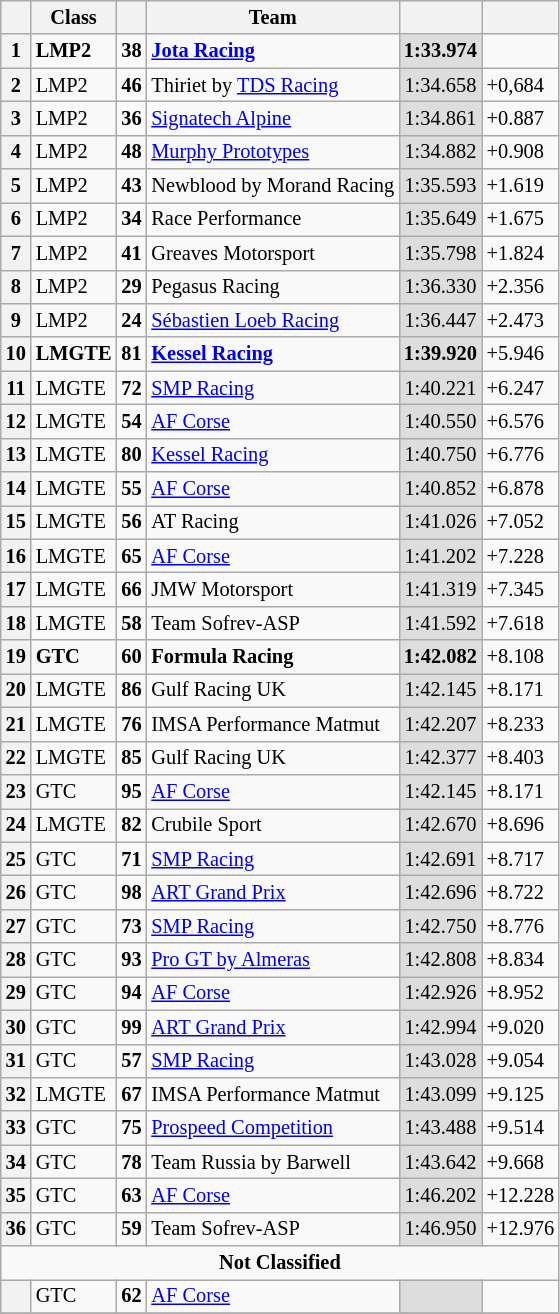<table class="wikitable" style="font-size: 85%;">
<tr>
<th></th>
<th>Class</th>
<th></th>
<th>Team</th>
<th></th>
<th></th>
</tr>
<tr>
<th>1</th>
<td><span><strong>LMP2</strong></span></td>
<td align=center><strong>38</strong></td>
<td> <strong><a href='#'>Jota Racing</a></strong></td>
<td align="center" style="background:#ddd;"><strong>1:33.974</strong></td>
<td></td>
</tr>
<tr>
<th>2</th>
<td><span>LMP2</span></td>
<td align=center><strong>46</strong></td>
<td> Thiriet by <a href='#'>TDS Racing</a></td>
<td align="center" style="background:#ddd;">1:34.658</td>
<td>+0,684</td>
</tr>
<tr>
<th>3</th>
<td><span>LMP2</span></td>
<td align=center><strong>36</strong></td>
<td> <a href='#'>Signatech Alpine</a></td>
<td align="center" style="background:#ddd;">1:34.861</td>
<td>+0.887</td>
</tr>
<tr>
<th>4</th>
<td><span>LMP2</span></td>
<td align=center><strong>48</strong></td>
<td> <a href='#'>Murphy Prototypes</a></td>
<td align="center" style="background:#ddd;">1:34.882</td>
<td>+0.908</td>
</tr>
<tr>
<th>5</th>
<td><span>LMP2</span></td>
<td align=center><strong>43</strong></td>
<td> Newblood by Morand Racing</td>
<td align="center" style="background:#ddd;">1:35.593</td>
<td>+1.619</td>
</tr>
<tr>
<th>6</th>
<td><span>LMP2</span></td>
<td align=center><strong>34</strong></td>
<td> Race Performance</td>
<td align="center" style="background:#ddd;">1:35.649</td>
<td>+1.675</td>
</tr>
<tr>
<th>7</th>
<td><span>LMP2</span></td>
<td align=center><strong>41</strong></td>
<td> Greaves Motorsport</td>
<td align="center" style="background:#ddd;">1:35.798</td>
<td>+1.824</td>
</tr>
<tr>
<th>8</th>
<td><span>LMP2</span></td>
<td align=center><strong>29</strong></td>
<td> Pegasus Racing</td>
<td align="center" style="background:#ddd;">1:36.330</td>
<td>+2.356</td>
</tr>
<tr>
<th>9</th>
<td><span>LMP2</span></td>
<td align=center><strong>24</strong></td>
<td> <a href='#'>Sébastien Loeb Racing</a></td>
<td align="center" style="background:#ddd;">1:36.447</td>
<td>+2.473</td>
</tr>
<tr>
<th>10</th>
<td><span><strong>LMGTE</strong></span></td>
<td align=center><strong>81</strong></td>
<td> <strong><a href='#'>Kessel Racing</a></strong></td>
<td align="center" style="background:#ddd;"><strong>1:39.920</strong></td>
<td>+5.946</td>
</tr>
<tr>
<th>11</th>
<td><span>LMGTE</span></td>
<td align=center><strong>72</strong></td>
<td> <a href='#'>SMP Racing</a></td>
<td align="center" style="background:#ddd;">1:40.221</td>
<td>+6.247</td>
</tr>
<tr>
<th>12</th>
<td><span>LMGTE</span></td>
<td align=center><strong>54</strong></td>
<td> <a href='#'>AF Corse</a></td>
<td align="center" style="background:#ddd;">1:40.550</td>
<td>+6.576</td>
</tr>
<tr>
<th>13</th>
<td><span>LMGTE</span></td>
<td align=center><strong>80</strong></td>
<td> <a href='#'>Kessel Racing</a></td>
<td align="center" style="background:#ddd;">1:40.750</td>
<td>+6.776</td>
</tr>
<tr>
<th>14</th>
<td><span>LMGTE</span></td>
<td align=center><strong>55</strong></td>
<td> <a href='#'>AF Corse</a></td>
<td align="center" style="background:#ddd;">1:40.852</td>
<td>+6.878</td>
</tr>
<tr>
<th>15</th>
<td><span>LMGTE</span></td>
<td align=center><strong>56</strong></td>
<td> AT Racing</td>
<td align="center" style="background:#ddd;">1:41.026</td>
<td>+7.052</td>
</tr>
<tr>
<th>16</th>
<td><span>LMGTE</span></td>
<td align=center><strong>65</strong></td>
<td> <a href='#'>AF Corse</a></td>
<td align="center" style="background:#ddd;">1:41.202</td>
<td>+7.228</td>
</tr>
<tr>
<th>17</th>
<td><span>LMGTE</span></td>
<td align=center><strong>66</strong></td>
<td> JMW Motorsport</td>
<td align="center" style="background:#ddd;">1:41.319</td>
<td>+7.345</td>
</tr>
<tr>
<th>18</th>
<td><span>LMGTE</span></td>
<td align=center><strong>58</strong></td>
<td> Team Sofrev-ASP</td>
<td align="center" style="background:#ddd;">1:41.592</td>
<td>+7.618</td>
</tr>
<tr>
<th>19</th>
<td><span><strong>GTC</strong></span></td>
<td align=center><strong>60</strong></td>
<td> <strong>Formula Racing</strong></td>
<td align="center" style="background:#ddd;"><strong>1:42.082</strong></td>
<td>+8.108</td>
</tr>
<tr>
<th>20</th>
<td><span>LMGTE</span></td>
<td align=center><strong>86</strong></td>
<td> Gulf Racing UK</td>
<td align="center" style="background:#ddd;">1:42.145</td>
<td>+8.171</td>
</tr>
<tr>
<th>21</th>
<td><span>LMGTE</span></td>
<td align=center><strong>76</strong></td>
<td> IMSA Performance Matmut</td>
<td align="center" style="background:#ddd;">1:42.207</td>
<td>+8.233</td>
</tr>
<tr>
<th>22</th>
<td><span>LMGTE</span></td>
<td align=center><strong>85</strong></td>
<td> Gulf Racing UK</td>
<td align="center" style="background:#ddd;">1:42.377</td>
<td>+8.403</td>
</tr>
<tr>
<th>23</th>
<td><span>GTC</span></td>
<td align=center><strong>95</strong></td>
<td> <a href='#'>AF Corse</a></td>
<td align="center" style="background:#ddd;">1:42.145</td>
<td>+8.171</td>
</tr>
<tr>
<th>24</th>
<td><span>LMGTE</span></td>
<td align=center><strong>82</strong></td>
<td> Crubile Sport</td>
<td align="center" style="background:#ddd;">1:42.670</td>
<td>+8.696</td>
</tr>
<tr>
<th>25</th>
<td><span>GTC</span></td>
<td align=center><strong>71</strong></td>
<td> <a href='#'>SMP Racing</a></td>
<td align="center" style="background:#ddd;">1:42.691</td>
<td>+8.717</td>
</tr>
<tr>
<th>26</th>
<td><span>GTC</span></td>
<td align=center><strong>98</strong></td>
<td> <a href='#'>ART Grand Prix</a></td>
<td align="center" style="background:#ddd;">1:42.696</td>
<td>+8.722</td>
</tr>
<tr>
<th>27</th>
<td><span>GTC</span></td>
<td align=center><strong>73</strong></td>
<td> <a href='#'>SMP Racing</a></td>
<td align="center" style="background:#ddd;">1:42.750</td>
<td>+8.776</td>
</tr>
<tr>
<th>28</th>
<td><span>GTC</span></td>
<td align=center><strong>93</strong></td>
<td> <a href='#'>Pro GT by Almeras</a></td>
<td align="center" style="background:#ddd;">1:42.808</td>
<td>+8.834</td>
</tr>
<tr>
<th>29</th>
<td><span>GTC</span></td>
<td align=center><strong>94</strong></td>
<td> <a href='#'>AF Corse</a></td>
<td align="center" style="background:#ddd;">1:42.926</td>
<td>+8.952</td>
</tr>
<tr>
<th>30</th>
<td><span>GTC</span></td>
<td align=center><strong>99</strong></td>
<td> <a href='#'>ART Grand Prix</a></td>
<td align="center" style="background:#ddd;">1:42.994</td>
<td>+9.020</td>
</tr>
<tr>
<th>31</th>
<td><span>GTC</span></td>
<td align=center><strong>57</strong></td>
<td> <a href='#'>SMP Racing</a></td>
<td align="center" style="background:#ddd;">1:43.028</td>
<td>+9.054</td>
</tr>
<tr>
<th>32</th>
<td><span>LMGTE</span></td>
<td align=center><strong>67</strong></td>
<td> IMSA Performance Matmut</td>
<td align="center" style="background:#ddd;">1:43.099</td>
<td>+9.125</td>
</tr>
<tr>
<th>33</th>
<td><span>GTC</span></td>
<td align=center><strong>75</strong></td>
<td> <a href='#'>Prospeed Competition</a></td>
<td align="center" style="background:#ddd;">1:43.488</td>
<td>+9.514</td>
</tr>
<tr>
<th>34</th>
<td><span>GTC</span></td>
<td align=center><strong>78</strong></td>
<td> Team Russia by Barwell</td>
<td align="center" style="background:#ddd;">1:43.642</td>
<td>+9.668</td>
</tr>
<tr>
<th>35</th>
<td><span>GTC</span></td>
<td align=center><strong>63</strong></td>
<td> <a href='#'>AF Corse</a></td>
<td align="center" style="background:#ddd;">1:46.202</td>
<td>+12.228</td>
</tr>
<tr>
<th>36</th>
<td><span>GTC</span></td>
<td align=center><strong>59</strong></td>
<td> Team Sofrev-ASP</td>
<td align="center" style="background:#ddd;">1:46.950</td>
<td>+12.976</td>
</tr>
<tr>
<td style="text-align:center" colspan=6><strong>Not Classified</strong></td>
</tr>
<tr>
<th></th>
<td><span>GTC</span></td>
<td align=center><strong>62</strong></td>
<td> <a href='#'>AF Corse</a></td>
<td align="center" style="background:#ddd;"></td>
<td></td>
</tr>
<tr>
</tr>
</table>
